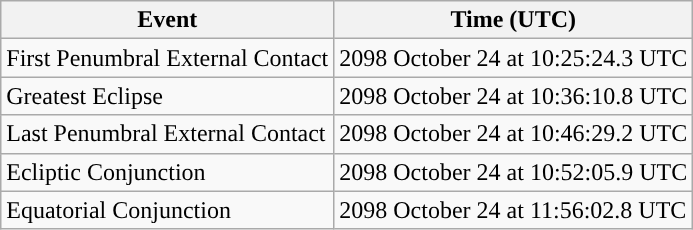<table class="wikitable">
<tr>
<th>Event</th>
<th>Time (UTC)</th>
</tr>
<tr>
<td>First Penumbral External Contact</td>
<td>2098 October 24 at 10:25:24.3 UTC</td>
</tr>
<tr>
<td>Greatest Eclipse</td>
<td>2098 October 24 at 10:36:10.8 UTC</td>
</tr>
<tr>
<td>Last Penumbral External Contact</td>
<td>2098 October 24 at 10:46:29.2 UTC</td>
</tr>
<tr>
<td>Ecliptic Conjunction</td>
<td>2098 October 24 at 10:52:05.9 UTC</td>
</tr>
<tr>
<td>Equatorial Conjunction</td>
<td>2098 October 24 at 11:56:02.8 UTC</td>
</tr>
</table>
